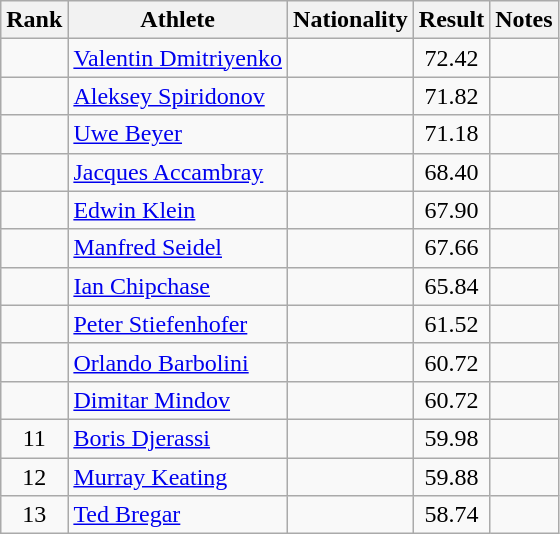<table class="wikitable sortable" style="text-align:center">
<tr>
<th>Rank</th>
<th>Athlete</th>
<th>Nationality</th>
<th>Result</th>
<th>Notes</th>
</tr>
<tr>
<td></td>
<td align=left><a href='#'>Valentin Dmitriyenko</a></td>
<td align=left></td>
<td>72.42</td>
<td></td>
</tr>
<tr>
<td></td>
<td align=left><a href='#'>Aleksey Spiridonov</a></td>
<td align=left></td>
<td>71.82</td>
<td></td>
</tr>
<tr>
<td></td>
<td align=left><a href='#'>Uwe Beyer</a></td>
<td align=left></td>
<td>71.18</td>
<td></td>
</tr>
<tr>
<td></td>
<td align=left><a href='#'>Jacques Accambray</a></td>
<td align=left></td>
<td>68.40</td>
<td></td>
</tr>
<tr>
<td></td>
<td align=left><a href='#'>Edwin Klein</a></td>
<td align=left></td>
<td>67.90</td>
<td></td>
</tr>
<tr>
<td></td>
<td align=left><a href='#'>Manfred Seidel</a></td>
<td align=left></td>
<td>67.66</td>
<td></td>
</tr>
<tr>
<td></td>
<td align=left><a href='#'>Ian Chipchase</a></td>
<td align=left></td>
<td>65.84</td>
<td></td>
</tr>
<tr>
<td></td>
<td align=left><a href='#'>Peter Stiefenhofer</a></td>
<td align=left></td>
<td>61.52</td>
<td></td>
</tr>
<tr>
<td></td>
<td align=left><a href='#'>Orlando Barbolini</a></td>
<td align=left></td>
<td>60.72</td>
<td></td>
</tr>
<tr>
<td></td>
<td align=left><a href='#'>Dimitar Mindov</a></td>
<td align=left></td>
<td>60.72</td>
<td></td>
</tr>
<tr>
<td>11</td>
<td align=left><a href='#'>Boris Djerassi</a></td>
<td align=left></td>
<td>59.98</td>
<td></td>
</tr>
<tr>
<td>12</td>
<td align=left><a href='#'>Murray Keating</a></td>
<td align=left></td>
<td>59.88</td>
<td></td>
</tr>
<tr>
<td>13</td>
<td align=left><a href='#'>Ted Bregar</a></td>
<td align=left></td>
<td>58.74</td>
<td></td>
</tr>
</table>
